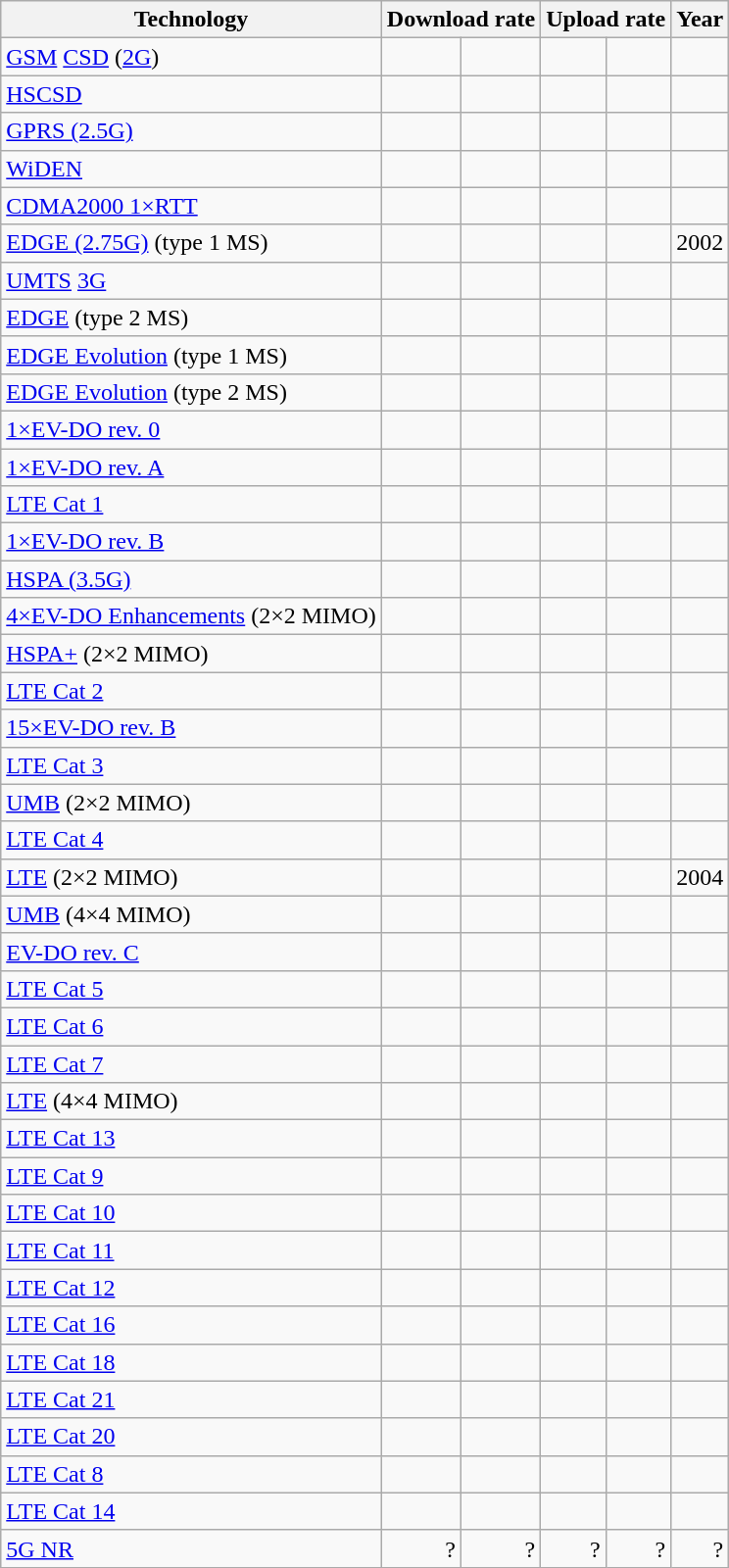<table class="wikitable sortable">
<tr>
<th>Technology</th>
<th colspan=2>Download rate</th>
<th colspan=2>Upload rate</th>
<th>Year</th>
</tr>
<tr>
<td><a href='#'>GSM</a> <a href='#'>CSD</a> (<a href='#'>2G</a>)</td>
<td align=right><strong></strong></td>
<td align=right></td>
<td align=right></td>
<td align=right></td>
<td align=right></td>
</tr>
<tr>
<td><a href='#'>HSCSD</a></td>
<td align=right><strong></strong></td>
<td align=right></td>
<td align=right></td>
<td align=right></td>
<td align=right></td>
</tr>
<tr>
<td><a href='#'>GPRS (2.5G)</a></td>
<td align=right><strong></strong></td>
<td align=right></td>
<td align=right></td>
<td align=right></td>
<td align=right></td>
</tr>
<tr>
<td><a href='#'>WiDEN</a></td>
<td align=right><strong></strong></td>
<td align=right></td>
<td align=right></td>
<td align=right></td>
<td align=right></td>
</tr>
<tr>
<td><a href='#'>CDMA2000 1×RTT</a></td>
<td align=right><strong></strong></td>
<td align=right></td>
<td align=right></td>
<td align=right></td>
<td align=right></td>
</tr>
<tr>
<td><a href='#'>EDGE (2.75G)</a> (type 1 MS)</td>
<td align=right><strong></strong></td>
<td align=right></td>
<td align=right></td>
<td align=right></td>
<td align=right>2002</td>
</tr>
<tr>
<td><a href='#'>UMTS</a> <a href='#'>3G</a></td>
<td align=right><strong></strong></td>
<td align=right></td>
<td align=right></td>
<td align=right></td>
<td align=right></td>
</tr>
<tr>
<td><a href='#'>EDGE</a> (type 2 MS)</td>
<td align=right><strong></strong></td>
<td align=right></td>
<td align=right></td>
<td align=right></td>
<td align=right></td>
</tr>
<tr>
<td><a href='#'>EDGE Evolution</a> (type 1 MS)</td>
<td align=right><strong></strong></td>
<td align=right></td>
<td align=right></td>
<td align=right></td>
<td align=right></td>
</tr>
<tr>
<td><a href='#'>EDGE Evolution</a> (type 2 MS)</td>
<td align=right><strong></strong></td>
<td align=right></td>
<td align=right></td>
<td align=right></td>
<td align=right></td>
</tr>
<tr>
<td><a href='#'>1×EV-DO rev. 0</a></td>
<td align=right><strong></strong></td>
<td align=right></td>
<td align=right></td>
<td align=right></td>
<td align=right></td>
</tr>
<tr>
<td><a href='#'>1×EV-DO rev. A</a></td>
<td align=right><strong></strong></td>
<td align=right></td>
<td align=right></td>
<td align=right></td>
<td align=right></td>
</tr>
<tr>
<td><a href='#'>LTE Cat 1</a></td>
<td align=right><strong></strong></td>
<td align=right></td>
<td align=right></td>
<td align=right></td>
<td align=right></td>
</tr>
<tr>
<td><a href='#'>1×EV-DO rev. B</a></td>
<td align=right><strong></strong></td>
<td align=right></td>
<td align=right></td>
<td align=right></td>
<td align=right></td>
</tr>
<tr>
<td><a href='#'>HSPA (3.5G)</a></td>
<td align=right><strong></strong></td>
<td align=right></td>
<td align=right></td>
<td align=right></td>
<td align=right></td>
</tr>
<tr>
<td><a href='#'>4×EV-DO Enhancements</a> (2×2 MIMO)</td>
<td align=right><strong></strong></td>
<td align=right></td>
<td align=right></td>
<td align=right></td>
<td align=right></td>
</tr>
<tr>
<td><a href='#'>HSPA+</a> (2×2 MIMO)</td>
<td align=right><strong></strong></td>
<td align=right></td>
<td align=right></td>
<td align=right></td>
<td align=right></td>
</tr>
<tr>
<td><a href='#'>LTE Cat 2</a></td>
<td align=right><strong></strong></td>
<td align=right></td>
<td align=right></td>
<td align=right></td>
<td align=right></td>
</tr>
<tr>
<td><a href='#'>15×EV-DO rev. B</a></td>
<td align=right><strong></strong></td>
<td align=right></td>
<td align=right></td>
<td align=right></td>
<td align=right></td>
</tr>
<tr>
<td><a href='#'>LTE Cat 3</a></td>
<td align=right><strong></strong></td>
<td align=right></td>
<td align=right></td>
<td align=right></td>
<td align=right></td>
</tr>
<tr>
<td><a href='#'>UMB</a> (2×2 MIMO)</td>
<td align=right><strong></strong></td>
<td align=right></td>
<td align=right></td>
<td align=right></td>
<td align=right></td>
</tr>
<tr>
<td><a href='#'>LTE Cat 4</a></td>
<td align=right><strong></strong></td>
<td align=right></td>
<td align=right></td>
<td align=right></td>
<td align=right></td>
</tr>
<tr>
<td><a href='#'>LTE</a> (2×2 MIMO)</td>
<td align=right><strong></strong></td>
<td align=right></td>
<td align=right></td>
<td align=right></td>
<td align=right>2004</td>
</tr>
<tr>
<td><a href='#'>UMB</a> (4×4 MIMO)</td>
<td align=right><strong></strong></td>
<td align=right></td>
<td align=right></td>
<td align=right></td>
<td align=right></td>
</tr>
<tr>
<td><a href='#'>EV-DO rev. C</a></td>
<td align=right><strong></strong></td>
<td align=right></td>
<td align=right></td>
<td align=right></td>
<td align=right></td>
</tr>
<tr>
<td><a href='#'>LTE Cat 5</a></td>
<td align=right><strong></strong></td>
<td align=right></td>
<td align=right></td>
<td align=right></td>
<td align=right></td>
</tr>
<tr>
<td><a href='#'>LTE Cat 6</a></td>
<td align=right><strong></strong></td>
<td align=right></td>
<td align=right></td>
<td align=right></td>
<td align=right></td>
</tr>
<tr>
<td><a href='#'>LTE Cat 7</a></td>
<td align=right><strong></strong></td>
<td align=right></td>
<td align=right></td>
<td align=right></td>
<td align=right></td>
</tr>
<tr>
<td><a href='#'>LTE</a> (4×4 MIMO)</td>
<td align=right><strong></strong></td>
<td align=right></td>
<td align=right></td>
<td align=right></td>
<td align=right></td>
</tr>
<tr>
<td><a href='#'>LTE Cat 13</a></td>
<td align=right><strong></strong></td>
<td align=right></td>
<td align=right></td>
<td align=right></td>
<td align=right></td>
</tr>
<tr>
<td><a href='#'>LTE Cat 9</a></td>
<td align=right><strong></strong></td>
<td align=right></td>
<td align=right></td>
<td align=right></td>
<td align=right></td>
</tr>
<tr>
<td><a href='#'>LTE Cat 10</a></td>
<td align=right><strong></strong></td>
<td align=right></td>
<td align=right></td>
<td align=right></td>
<td align=right></td>
</tr>
<tr>
<td><a href='#'>LTE Cat 11</a></td>
<td align=right><strong></strong></td>
<td align=right></td>
<td align=right></td>
<td align=right></td>
<td align=right></td>
</tr>
<tr>
<td><a href='#'>LTE Cat 12</a></td>
<td align=right><strong></strong></td>
<td align=right></td>
<td align=right></td>
<td align=right></td>
<td align=right></td>
</tr>
<tr>
<td><a href='#'>LTE Cat 16</a></td>
<td align=right><strong></strong></td>
<td align=right></td>
<td align=right></td>
<td align=right></td>
<td align=right></td>
</tr>
<tr>
<td><a href='#'>LTE Cat 18</a></td>
<td align=right><strong></strong></td>
<td align=right></td>
<td align=right></td>
<td align=right></td>
<td align=right></td>
</tr>
<tr>
<td><a href='#'>LTE Cat 21</a></td>
<td align=right><strong></strong></td>
<td align=right></td>
<td align=right></td>
<td align=right></td>
<td align=right></td>
</tr>
<tr>
<td><a href='#'>LTE Cat 20</a></td>
<td align=right><strong></strong></td>
<td align=right></td>
<td align=right></td>
<td align=right></td>
<td align=right></td>
</tr>
<tr>
<td><a href='#'>LTE Cat 8</a></td>
<td align=right><strong></strong></td>
<td align=right></td>
<td align=right></td>
<td align=right></td>
<td align=right></td>
</tr>
<tr>
<td><a href='#'>LTE Cat 14</a></td>
<td align=right><strong></strong></td>
<td align=right></td>
<td align=right></td>
<td align=right></td>
<td align=right></td>
</tr>
<tr>
<td><a href='#'>5G NR</a></td>
<td align=right>?</td>
<td align=right>?</td>
<td align=right>?</td>
<td align=right>?</td>
<td align=right>?</td>
</tr>
</table>
